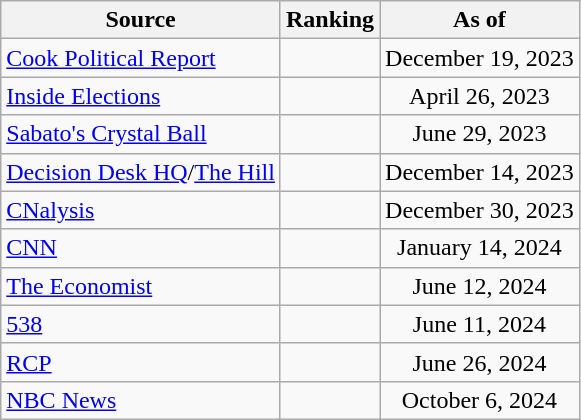<table class="wikitable" style="text-align:center">
<tr>
<th>Source</th>
<th>Ranking</th>
<th>As of</th>
</tr>
<tr>
<td align=left><a href='#'>Cook Political Report</a></td>
<td></td>
<td>December 19, 2023</td>
</tr>
<tr>
<td align=left><a href='#'>Inside Elections</a></td>
<td></td>
<td>April 26, 2023</td>
</tr>
<tr>
<td align=left><a href='#'>Sabato's Crystal Ball</a></td>
<td></td>
<td>June 29, 2023</td>
</tr>
<tr>
<td align=left><a href='#'>Decision Desk HQ</a>/<a href='#'>The Hill</a></td>
<td></td>
<td>December 14, 2023</td>
</tr>
<tr>
<td align=left><a href='#'>CNalysis</a></td>
<td></td>
<td>December 30, 2023</td>
</tr>
<tr>
<td align=left><a href='#'>CNN</a></td>
<td></td>
<td>January 14, 2024</td>
</tr>
<tr>
<td align=left><a href='#'>The Economist</a></td>
<td></td>
<td>June 12, 2024</td>
</tr>
<tr>
<td align="left"><a href='#'>538</a></td>
<td></td>
<td>June 11, 2024</td>
</tr>
<tr>
<td align="left"><a href='#'>RCP</a></td>
<td></td>
<td>June 26, 2024</td>
</tr>
<tr>
<td align="left"><a href='#'>NBC News</a></td>
<td></td>
<td>October 6, 2024</td>
</tr>
</table>
